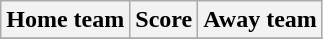<table class="wikitable" style="text-align: center">
<tr>
<th>Home team</th>
<th>Score</th>
<th>Away team</th>
</tr>
<tr>
</tr>
</table>
